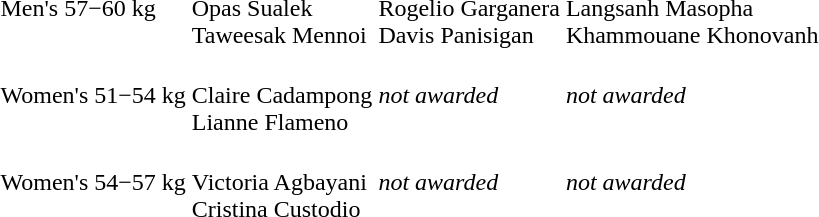<table>
<tr>
<td>Men's 57−60 kg</td>
<td><br>Opas Sualek<br>Taweesak Mennoi</td>
<td nowrap><br>Rogelio Garganera<br>Davis Panisigan</td>
<td nowrap><br>Langsanh Masopha<br>Khammouane Khonovanh</td>
</tr>
<tr>
<td>Women's 51−54 kg</td>
<td nowrap><br>Claire Cadampong<br>Lianne Flameno</td>
<td><em>not awarded</em></td>
<td><em>not awarded</em></td>
</tr>
<tr>
<td>Women's 54−57 kg</td>
<td><br>Victoria Agbayani<br>Cristina Custodio</td>
<td><em>not awarded</em></td>
<td><em>not awarded</em></td>
</tr>
</table>
